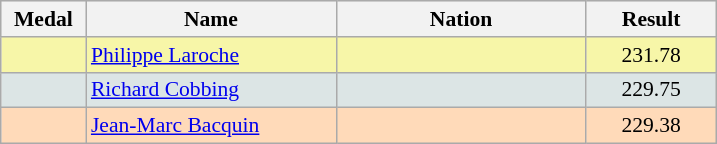<table class=wikitable style="border:1px solid #AAAAAA;font-size:90%">
<tr bgcolor="#E4E4E4">
<th width=50>Medal</th>
<th width=160>Name</th>
<th width=160>Nation</th>
<th width=80>Result</th>
</tr>
<tr bgcolor="#F7F6A8">
<td align="center"></td>
<td><a href='#'>Philippe Laroche</a></td>
<td></td>
<td align="center">231.78</td>
</tr>
<tr bgcolor="#DCE5E5">
<td align="center"></td>
<td><a href='#'>Richard Cobbing</a></td>
<td></td>
<td align="center">229.75</td>
</tr>
<tr bgcolor="#FFDAB9">
<td align="center"></td>
<td><a href='#'>Jean-Marc Bacquin</a></td>
<td></td>
<td align="center">229.38</td>
</tr>
</table>
